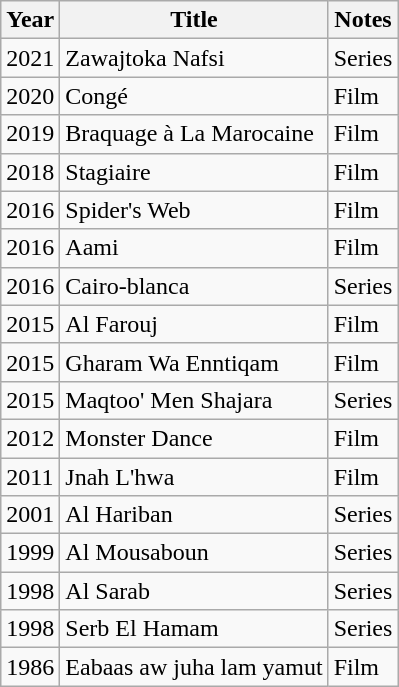<table class="wikitable">
<tr>
<th>Year</th>
<th>Title</th>
<th>Notes</th>
</tr>
<tr>
<td>2021</td>
<td>Zawajtoka Nafsi</td>
<td>Series</td>
</tr>
<tr>
<td>2020</td>
<td>Congé</td>
<td>Film</td>
</tr>
<tr>
<td>2019</td>
<td>Braquage à La Marocaine</td>
<td>Film</td>
</tr>
<tr>
<td>2018</td>
<td>Stagiaire</td>
<td>Film</td>
</tr>
<tr>
<td>2016</td>
<td>Spider's Web</td>
<td>Film</td>
</tr>
<tr>
<td>2016</td>
<td>Aami</td>
<td>Film</td>
</tr>
<tr>
<td>2016</td>
<td>Cairo-blanca</td>
<td>Series</td>
</tr>
<tr>
<td>2015</td>
<td>Al Farouj</td>
<td>Film</td>
</tr>
<tr>
<td>2015</td>
<td>Gharam Wa Enntiqam</td>
<td>Film</td>
</tr>
<tr>
<td>2015</td>
<td>Maqtoo' Men Shajara</td>
<td>Series</td>
</tr>
<tr>
<td>2012</td>
<td>Monster Dance</td>
<td>Film</td>
</tr>
<tr>
<td>2011</td>
<td>Jnah L'hwa</td>
<td>Film</td>
</tr>
<tr>
<td>2001</td>
<td>Al Hariban</td>
<td>Series</td>
</tr>
<tr>
<td>1999</td>
<td>Al Mousaboun</td>
<td>Series</td>
</tr>
<tr>
<td>1998</td>
<td>Al Sarab</td>
<td>Series</td>
</tr>
<tr>
<td>1998</td>
<td>Serb El Hamam</td>
<td>Series</td>
</tr>
<tr>
<td>1986</td>
<td>Eabaas aw juha lam yamut</td>
<td>Film</td>
</tr>
</table>
